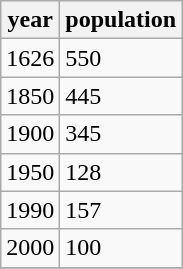<table class="wikitable">
<tr>
<th>year</th>
<th>population</th>
</tr>
<tr>
<td>1626</td>
<td>550</td>
</tr>
<tr>
<td>1850</td>
<td>445</td>
</tr>
<tr>
<td>1900</td>
<td>345</td>
</tr>
<tr>
<td>1950</td>
<td>128</td>
</tr>
<tr>
<td>1990</td>
<td>157</td>
</tr>
<tr>
<td>2000</td>
<td>100</td>
</tr>
<tr>
</tr>
</table>
